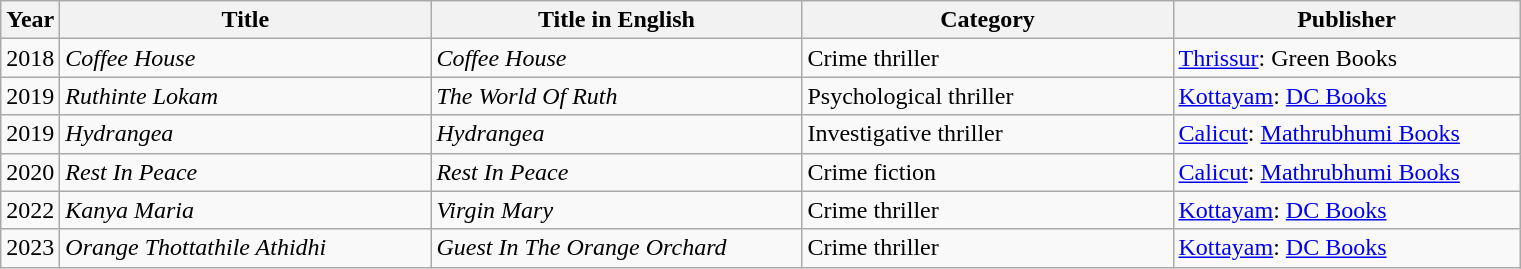<table class="wikitable sortable">
<tr>
<th>Year</th>
<th ! style=width:15em>Title</th>
<th ! style=width:15em>Title in English</th>
<th ! style=width:15em>Category</th>
<th ! style=width:14em>Publisher</th>
</tr>
<tr>
<td>2018</td>
<td><em>Coffee House</em></td>
<td><em>Coffee House</em></td>
<td>Crime thriller</td>
<td><a href='#'>Thrissur</a>: Green Books</td>
</tr>
<tr>
<td>2019</td>
<td><em>Ruthinte Lokam</em></td>
<td><em>The World Of Ruth</em></td>
<td>Psychological thriller</td>
<td><a href='#'>Kottayam</a>: <a href='#'>DC Books</a></td>
</tr>
<tr>
<td>2019</td>
<td><em>Hydrangea</em></td>
<td><em>Hydrangea</em></td>
<td>Investigative thriller</td>
<td><a href='#'>Calicut</a>: <a href='#'>Mathrubhumi Books</a></td>
</tr>
<tr>
<td>2020</td>
<td><em>Rest In Peace</em></td>
<td><em>Rest In Peace</em></td>
<td>Crime fiction</td>
<td><a href='#'>Calicut</a>: <a href='#'>Mathrubhumi Books</a></td>
</tr>
<tr>
<td>2022</td>
<td><em>Kanya Maria</em></td>
<td><em>Virgin Mary</em></td>
<td>Crime thriller</td>
<td><a href='#'>Kottayam</a>: <a href='#'>DC Books</a></td>
</tr>
<tr>
<td>2023</td>
<td><em>Orange Thottathile Athidhi </em></td>
<td><em>Guest In The Orange Orchard</em></td>
<td>Crime thriller</td>
<td><a href='#'>Kottayam</a>: <a href='#'>DC Books</a></td>
</tr>
</table>
